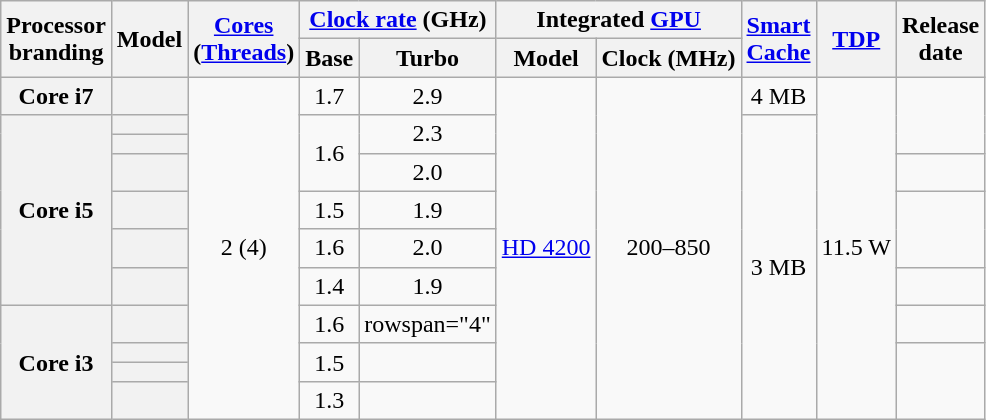<table class="wikitable sortable nowrap" style="text-align: center;">
<tr>
<th class="unsortable" rowspan="2">Processor<br>branding</th>
<th rowspan="2">Model</th>
<th class="unsortable" rowspan="2"><a href='#'>Cores</a><br>(<a href='#'>Threads</a>)</th>
<th colspan="2"><a href='#'>Clock rate</a> (GHz)</th>
<th colspan="2">Integrated <a href='#'>GPU</a></th>
<th class="unsortable" rowspan="2"><a href='#'>Smart<br>Cache</a></th>
<th rowspan="2"><a href='#'>TDP</a></th>
<th rowspan="2">Release<br>date</th>
</tr>
<tr>
<th class="unsortable">Base</th>
<th class="unsortable">Turbo</th>
<th class="unsortable">Model</th>
<th class="unsortable">Clock (MHz)</th>
</tr>
<tr>
<th rowspan=1>Core i7</th>
<th style="text-align:left;" data-sort-value="sku11"></th>
<td rowspan="11">2 (4)</td>
<td>1.7</td>
<td>2.9</td>
<td rowspan="11"><a href='#'>HD 4200</a></td>
<td rowspan="11">200–850</td>
<td>4 MB</td>
<td rowspan="11">11.5 W</td>
<td rowspan="3"></td>
</tr>
<tr>
<th rowspan="6">Core i5</th>
<th style="text-align:left;" data-sort-value="sku10"></th>
<td rowspan="3">1.6</td>
<td rowspan="2">2.3</td>
<td rowspan="10">3 MB</td>
</tr>
<tr>
<th style="text-align:left;" data-sort-value="sku9"></th>
</tr>
<tr>
<th style="text-align:left;" data-sort-value="sku8"></th>
<td>2.0</td>
<td></td>
</tr>
<tr>
<th style="text-align:left;" data-sort-value="sku7"></th>
<td>1.5</td>
<td>1.9</td>
<td rowspan="2"></td>
</tr>
<tr>
<th style="text-align:left;" data-sort-value="sku6"></th>
<td>1.6</td>
<td>2.0</td>
</tr>
<tr>
<th style="text-align:left;" data-sort-value="sku5"></th>
<td>1.4</td>
<td>1.9</td>
<td></td>
</tr>
<tr>
<th rowspan="4">Core i3</th>
<th style="text-align:left;" data-sort-value="sku4"></th>
<td>1.6</td>
<td>rowspan="4" </td>
<td></td>
</tr>
<tr>
<th style="text-align:left;" data-sort-value="sku3"></th>
<td rowspan="2">1.5</td>
<td rowspan="2"></td>
</tr>
<tr>
<th style="text-align:left;" data-sort-value="sku2"></th>
</tr>
<tr>
<th style="text-align:left;" data-sort-value="sku1"></th>
<td>1.3</td>
<td></td>
</tr>
</table>
